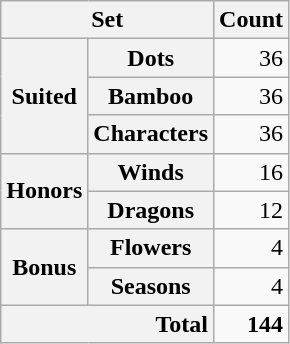<table class="wikitable" style="text-align:right">
<tr>
<th colspan=2>Set</th>
<th>Count</th>
</tr>
<tr>
<th rowspan=3>Suited</th>
<th>Dots</th>
<td>36</td>
</tr>
<tr>
<th>Bamboo</th>
<td>36</td>
</tr>
<tr>
<th>Characters</th>
<td>36</td>
</tr>
<tr>
<th rowspan=2>Honors</th>
<th>Winds</th>
<td>16</td>
</tr>
<tr>
<th>Dragons</th>
<td>12</td>
</tr>
<tr>
<th rowspan=2>Bonus</th>
<th>Flowers</th>
<td>4</td>
</tr>
<tr>
<th>Seasons</th>
<td>4</td>
</tr>
<tr>
<th style="text-align:right" colspan=2>Total</th>
<td><strong>144</strong></td>
</tr>
</table>
